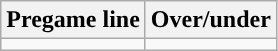<table class="wikitable">
<tr align="center">
<th>Pregame line</th>
<th>Over/under</th>
</tr>
<tr align="center">
<td></td>
<td></td>
</tr>
</table>
